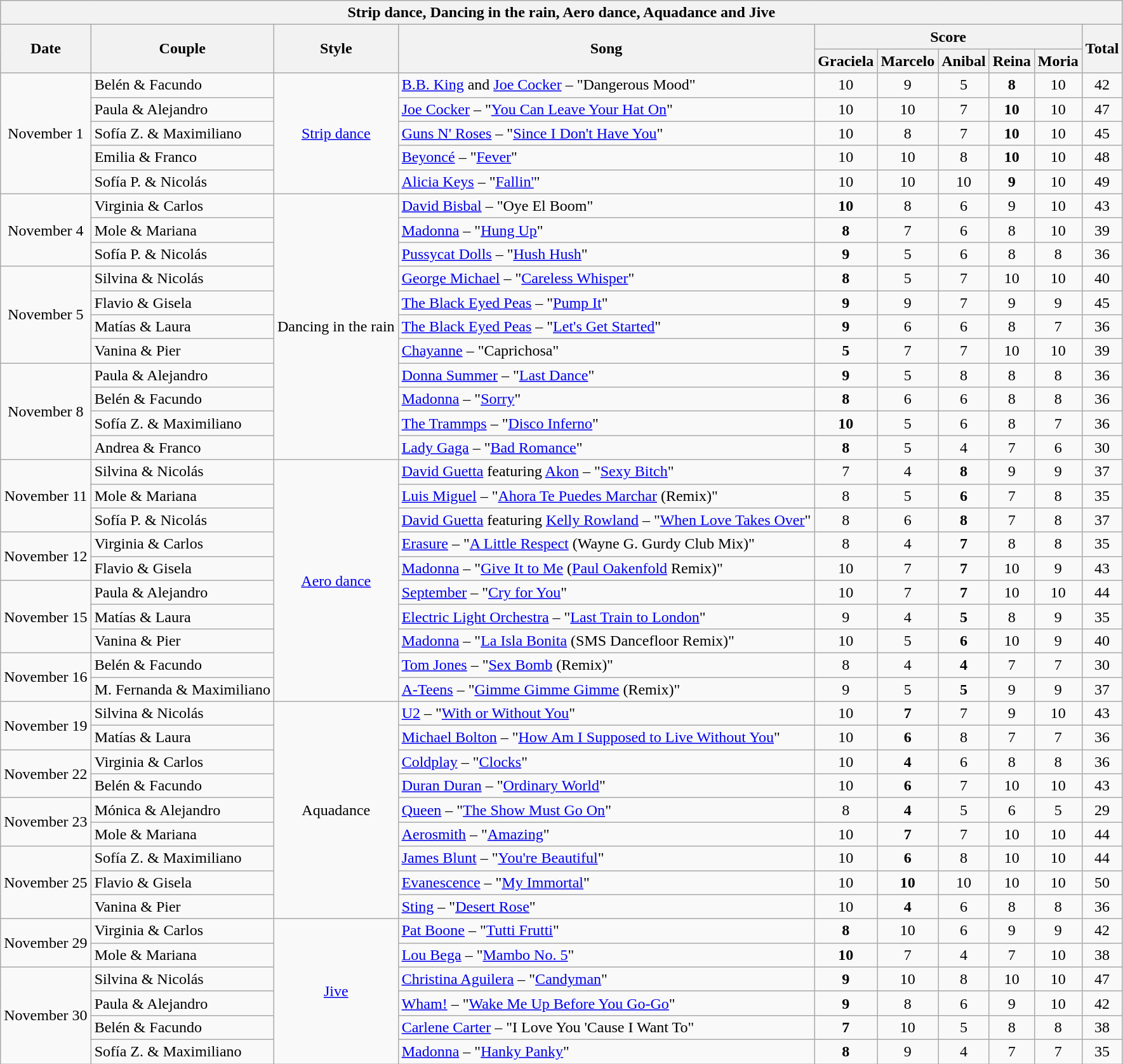<table class="wikitable collapsible collapsed">
<tr>
<th colspan="10" align=center><strong>Strip dance, Dancing in the rain, Aero dance, Aquadance and Jive</strong></th>
</tr>
<tr>
<th rowspan="2">Date</th>
<th rowspan="2">Couple</th>
<th rowspan="2">Style</th>
<th rowspan="2">Song</th>
<th colspan="5">Score</th>
<th rowspan="2">Total</th>
</tr>
<tr>
<th>Graciela</th>
<th>Marcelo</th>
<th>Anibal</th>
<th>Reina</th>
<th>Moria</th>
</tr>
<tr>
<td rowspan="5" style="text-align:center;">November 1</td>
<td>Belén & Facundo</td>
<td rowspan="5" style="text-align:center;"><a href='#'>Strip dance</a></td>
<td><a href='#'>B.B. King</a> and <a href='#'>Joe Cocker</a> – "Dangerous Mood"</td>
<td style="text-align:center;">10</td>
<td style="text-align:center;">9</td>
<td style="text-align:center;">5</td>
<td style="text-align:center;"><strong>8</strong></td>
<td style="text-align:center;">10</td>
<td style="text-align:center;">42</td>
</tr>
<tr>
<td>Paula & Alejandro</td>
<td><a href='#'>Joe Cocker</a> – "<a href='#'>You Can Leave Your Hat On</a>"</td>
<td style="text-align:center;">10</td>
<td style="text-align:center;">10</td>
<td style="text-align:center;">7</td>
<td style="text-align:center;"><strong>10</strong></td>
<td style="text-align:center;">10</td>
<td style="text-align:center;">47</td>
</tr>
<tr>
<td>Sofía Z. & Maximiliano</td>
<td><a href='#'>Guns N' Roses</a> – "<a href='#'>Since I Don't Have You</a>"</td>
<td style="text-align:center;">10</td>
<td style="text-align:center;">8</td>
<td style="text-align:center;">7</td>
<td style="text-align:center;"><strong>10</strong></td>
<td style="text-align:center;">10</td>
<td style="text-align:center;">45</td>
</tr>
<tr>
<td>Emilia & Franco</td>
<td><a href='#'>Beyoncé</a> – "<a href='#'>Fever</a>"</td>
<td style="text-align:center;">10</td>
<td style="text-align:center;">10</td>
<td style="text-align:center;">8</td>
<td style="text-align:center;"><strong>10</strong></td>
<td style="text-align:center;">10</td>
<td style="text-align:center;">48</td>
</tr>
<tr>
<td>Sofía P. & Nicolás</td>
<td><a href='#'>Alicia Keys</a> – "<a href='#'>Fallin'</a>"</td>
<td style="text-align:center;">10</td>
<td style="text-align:center;">10</td>
<td style="text-align:center;">10</td>
<td style="text-align:center;"><strong>9</strong></td>
<td style="text-align:center;">10</td>
<td style="text-align:center;">49</td>
</tr>
<tr>
<td rowspan="3" style="text-align:center;">November 4</td>
<td>Virginia & Carlos</td>
<td rowspan="11" style="text-align:center;">Dancing in the rain</td>
<td><a href='#'>David Bisbal</a> – "Oye El Boom"</td>
<td style="text-align:center;"><strong>10</strong></td>
<td style="text-align:center;">8</td>
<td style="text-align:center;">6</td>
<td style="text-align:center;">9</td>
<td style="text-align:center;">10</td>
<td style="text-align:center;">43</td>
</tr>
<tr>
<td>Mole & Mariana</td>
<td><a href='#'>Madonna</a> – "<a href='#'>Hung Up</a>"</td>
<td style="text-align:center;"><strong>8</strong></td>
<td style="text-align:center;">7</td>
<td style="text-align:center;">6</td>
<td style="text-align:center;">8</td>
<td style="text-align:center;">10</td>
<td style="text-align:center;">39</td>
</tr>
<tr>
<td>Sofía P. & Nicolás</td>
<td><a href='#'>Pussycat Dolls</a> – "<a href='#'>Hush Hush</a>"</td>
<td style="text-align:center;"><strong>9</strong></td>
<td style="text-align:center;">5</td>
<td style="text-align:center;">6</td>
<td style="text-align:center;">8</td>
<td style="text-align:center;">8</td>
<td style="text-align:center;">36</td>
</tr>
<tr>
<td rowspan="4" style="text-align:center;">November 5</td>
<td>Silvina & Nicolás</td>
<td><a href='#'>George Michael</a> – "<a href='#'>Careless Whisper</a>"</td>
<td style="text-align:center;"><strong>8</strong></td>
<td style="text-align:center;">5</td>
<td style="text-align:center;">7</td>
<td style="text-align:center;">10</td>
<td style="text-align:center;">10</td>
<td style="text-align:center;">40</td>
</tr>
<tr>
<td>Flavio & Gisela</td>
<td><a href='#'>The Black Eyed Peas</a> – "<a href='#'>Pump It</a>"</td>
<td style="text-align:center;"><strong>9</strong></td>
<td style="text-align:center;">9</td>
<td style="text-align:center;">7</td>
<td style="text-align:center;">9</td>
<td style="text-align:center;">9</td>
<td style="text-align:center;">45</td>
</tr>
<tr>
<td>Matías & Laura</td>
<td><a href='#'>The Black Eyed Peas</a> – "<a href='#'>Let's Get Started</a>"</td>
<td style="text-align:center;"><strong>9</strong></td>
<td style="text-align:center;">6</td>
<td style="text-align:center;">6</td>
<td style="text-align:center;">8</td>
<td style="text-align:center;">7</td>
<td style="text-align:center;">36</td>
</tr>
<tr>
<td>Vanina & Pier</td>
<td><a href='#'>Chayanne</a> – "Caprichosa"</td>
<td style="text-align:center;"><strong>5</strong></td>
<td style="text-align:center;">7</td>
<td style="text-align:center;">7</td>
<td style="text-align:center;">10</td>
<td style="text-align:center;">10</td>
<td style="text-align:center;">39</td>
</tr>
<tr>
<td rowspan="4" style="text-align:center;">November 8</td>
<td>Paula & Alejandro</td>
<td><a href='#'>Donna Summer</a> – "<a href='#'>Last Dance</a>"</td>
<td style="text-align:center;"><strong>9</strong></td>
<td style="text-align:center;">5</td>
<td style="text-align:center;">8</td>
<td style="text-align:center;">8</td>
<td style="text-align:center;">8</td>
<td style="text-align:center;">36</td>
</tr>
<tr>
<td>Belén & Facundo</td>
<td><a href='#'>Madonna</a> – "<a href='#'>Sorry</a>"</td>
<td style="text-align:center;"><strong>8</strong></td>
<td style="text-align:center;">6</td>
<td style="text-align:center;">6</td>
<td style="text-align:center;">8</td>
<td style="text-align:center;">8</td>
<td style="text-align:center;">36</td>
</tr>
<tr>
<td>Sofía Z. & Maximiliano</td>
<td><a href='#'>The Trammps</a> – "<a href='#'>Disco Inferno</a>"</td>
<td style="text-align:center;"><strong>10</strong></td>
<td style="text-align:center;">5</td>
<td style="text-align:center;">6</td>
<td style="text-align:center;">8</td>
<td style="text-align:center;">7</td>
<td style="text-align:center;">36</td>
</tr>
<tr>
<td>Andrea & Franco</td>
<td><a href='#'>Lady Gaga</a> – "<a href='#'>Bad Romance</a>"</td>
<td style="text-align:center;"><strong>8</strong></td>
<td style="text-align:center;">5</td>
<td style="text-align:center;">4</td>
<td style="text-align:center;">7</td>
<td style="text-align:center;">6</td>
<td style="text-align:center;">30</td>
</tr>
<tr>
<td rowspan="3" style="text-align:center;">November 11</td>
<td>Silvina & Nicolás</td>
<td rowspan="10" style="text-align:center;"><a href='#'>Aero dance</a></td>
<td><a href='#'>David Guetta</a> featuring <a href='#'>Akon</a> – "<a href='#'>Sexy Bitch</a>"</td>
<td style="text-align:center;">7</td>
<td style="text-align:center;">4</td>
<td style="text-align:center;"><strong>8</strong></td>
<td style="text-align:center;">9</td>
<td style="text-align:center;">9</td>
<td style="text-align:center;">37</td>
</tr>
<tr>
<td>Mole & Mariana</td>
<td><a href='#'>Luis Miguel</a> – "<a href='#'>Ahora Te Puedes Marchar</a> (Remix)"</td>
<td style="text-align:center;">8</td>
<td style="text-align:center;">5</td>
<td style="text-align:center;"><strong>6</strong></td>
<td style="text-align:center;">7</td>
<td style="text-align:center;">8</td>
<td style="text-align:center;">35</td>
</tr>
<tr>
<td>Sofía P. & Nicolás</td>
<td><a href='#'>David Guetta</a> featuring <a href='#'>Kelly Rowland</a> – "<a href='#'>When Love Takes Over</a>"</td>
<td style="text-align:center;">8</td>
<td style="text-align:center;">6</td>
<td style="text-align:center;"><strong>8</strong></td>
<td style="text-align:center;">7</td>
<td style="text-align:center;">8</td>
<td style="text-align:center;">37</td>
</tr>
<tr>
<td rowspan="2" style="text-align:center;">November 12</td>
<td>Virginia & Carlos</td>
<td><a href='#'>Erasure</a> – "<a href='#'>A Little Respect</a> (Wayne G. Gurdy Club Mix)"</td>
<td style="text-align:center;">8</td>
<td style="text-align:center;">4</td>
<td style="text-align:center;"><strong>7</strong></td>
<td style="text-align:center;">8</td>
<td style="text-align:center;">8</td>
<td style="text-align:center;">35</td>
</tr>
<tr>
<td>Flavio & Gisela</td>
<td><a href='#'>Madonna</a> – "<a href='#'>Give It to Me</a> (<a href='#'>Paul Oakenfold</a> Remix)"</td>
<td style="text-align:center;">10</td>
<td style="text-align:center;">7</td>
<td style="text-align:center;"><strong>7</strong></td>
<td style="text-align:center;">10</td>
<td style="text-align:center;">9</td>
<td style="text-align:center;">43</td>
</tr>
<tr>
<td rowspan="3" style="text-align:center;">November 15</td>
<td>Paula & Alejandro</td>
<td><a href='#'>September</a> – "<a href='#'>Cry for You</a>"</td>
<td style="text-align:center;">10</td>
<td style="text-align:center;">7</td>
<td style="text-align:center;"><strong>7</strong></td>
<td style="text-align:center;">10</td>
<td style="text-align:center;">10</td>
<td style="text-align:center;">44</td>
</tr>
<tr>
<td>Matías & Laura</td>
<td><a href='#'>Electric Light Orchestra</a> – "<a href='#'>Last Train to London</a>"</td>
<td style="text-align:center;">9</td>
<td style="text-align:center;">4</td>
<td style="text-align:center;"><strong>5</strong></td>
<td style="text-align:center;">8</td>
<td style="text-align:center;">9</td>
<td style="text-align:center;">35</td>
</tr>
<tr>
<td>Vanina & Pier</td>
<td><a href='#'>Madonna</a> – "<a href='#'>La Isla Bonita</a> (SMS Dancefloor Remix)"</td>
<td style="text-align:center;">10</td>
<td style="text-align:center;">5</td>
<td style="text-align:center;"><strong>6</strong></td>
<td style="text-align:center;">10</td>
<td style="text-align:center;">9</td>
<td style="text-align:center;">40</td>
</tr>
<tr>
<td rowspan="2" style="text-align:center;">November 16</td>
<td>Belén & Facundo</td>
<td><a href='#'>Tom Jones</a> – "<a href='#'>Sex Bomb</a> (Remix)"</td>
<td style="text-align:center;">8</td>
<td style="text-align:center;">4</td>
<td style="text-align:center;"><strong>4</strong></td>
<td style="text-align:center;">7</td>
<td style="text-align:center;">7</td>
<td style="text-align:center;">30</td>
</tr>
<tr>
<td>M. Fernanda & Maximiliano</td>
<td><a href='#'>A-Teens</a> – "<a href='#'>Gimme Gimme Gimme</a> (Remix)"</td>
<td style="text-align:center;">9</td>
<td style="text-align:center;">5</td>
<td style="text-align:center;"><strong>5</strong></td>
<td style="text-align:center;">9</td>
<td style="text-align:center;">9</td>
<td style="text-align:center;">37</td>
</tr>
<tr>
<td rowspan="2" style="text-align:center;">November 19</td>
<td>Silvina & Nicolás</td>
<td rowspan="9" style="text-align:center;">Aquadance</td>
<td><a href='#'>U2</a> – "<a href='#'>With or Without You</a>"</td>
<td style="text-align:center;">10</td>
<td style="text-align:center;"><strong>7</strong></td>
<td style="text-align:center;">7</td>
<td style="text-align:center;">9</td>
<td style="text-align:center;">10</td>
<td style="text-align:center;">43</td>
</tr>
<tr>
<td>Matías & Laura</td>
<td><a href='#'>Michael Bolton</a> – "<a href='#'>How Am I Supposed to Live Without You</a>"</td>
<td style="text-align:center;">10</td>
<td style="text-align:center;"><strong>6</strong></td>
<td style="text-align:center;">8</td>
<td style="text-align:center;">7</td>
<td style="text-align:center;">7</td>
<td style="text-align:center;">36</td>
</tr>
<tr>
<td rowspan="2" style="text-align:center;">November 22</td>
<td>Virginia & Carlos</td>
<td><a href='#'>Coldplay</a> – "<a href='#'>Clocks</a>"</td>
<td style="text-align:center;">10</td>
<td style="text-align:center;"><strong>4</strong></td>
<td style="text-align:center;">6</td>
<td style="text-align:center;">8</td>
<td style="text-align:center;">8</td>
<td style="text-align:center;">36</td>
</tr>
<tr>
<td>Belén & Facundo</td>
<td><a href='#'>Duran Duran</a> – "<a href='#'>Ordinary World</a>"</td>
<td style="text-align:center;">10</td>
<td style="text-align:center;"><strong>6</strong></td>
<td style="text-align:center;">7</td>
<td style="text-align:center;">10</td>
<td style="text-align:center;">10</td>
<td style="text-align:center;">43</td>
</tr>
<tr>
<td rowspan="2" style="text-align:center;">November 23</td>
<td>Mónica & Alejandro</td>
<td><a href='#'>Queen</a> – "<a href='#'>The Show Must Go On</a>"</td>
<td style="text-align:center;">8</td>
<td style="text-align:center;"><strong>4</strong></td>
<td style="text-align:center;">5</td>
<td style="text-align:center;">6</td>
<td style="text-align:center;">5</td>
<td style="text-align:center;">29</td>
</tr>
<tr>
<td>Mole & Mariana</td>
<td><a href='#'>Aerosmith</a> – "<a href='#'>Amazing</a>"</td>
<td style="text-align:center;">10</td>
<td style="text-align:center;"><strong>7</strong></td>
<td style="text-align:center;">7</td>
<td style="text-align:center;">10</td>
<td style="text-align:center;">10</td>
<td style="text-align:center;">44</td>
</tr>
<tr>
<td rowspan="3" style="text-align:center;">November 25</td>
<td>Sofía Z. & Maximiliano</td>
<td><a href='#'>James Blunt</a> – "<a href='#'>You're Beautiful</a>"</td>
<td style="text-align:center;">10</td>
<td style="text-align:center;"><strong>6</strong></td>
<td style="text-align:center;">8</td>
<td style="text-align:center;">10</td>
<td style="text-align:center;">10</td>
<td style="text-align:center;">44</td>
</tr>
<tr>
<td>Flavio & Gisela</td>
<td><a href='#'>Evanescence</a> – "<a href='#'>My Immortal</a>"</td>
<td style="text-align:center;">10</td>
<td style="text-align:center;"><strong>10</strong></td>
<td style="text-align:center;">10</td>
<td style="text-align:center;">10</td>
<td style="text-align:center;">10</td>
<td style="text-align:center;">50</td>
</tr>
<tr>
<td>Vanina & Pier</td>
<td><a href='#'>Sting</a> – "<a href='#'>Desert Rose</a>"</td>
<td style="text-align:center;">10</td>
<td style="text-align:center;"><strong>4</strong></td>
<td style="text-align:center;">6</td>
<td style="text-align:center;">8</td>
<td style="text-align:center;">8</td>
<td style="text-align:center;">36</td>
</tr>
<tr>
<td rowspan="2" style="text-align:center;">November 29</td>
<td>Virginia & Carlos</td>
<td rowspan="6" style="text-align:center;"><a href='#'>Jive</a></td>
<td><a href='#'>Pat Boone</a> – "<a href='#'>Tutti Frutti</a>"</td>
<td style="text-align:center;"><strong>8</strong></td>
<td style="text-align:center;">10</td>
<td style="text-align:center;">6</td>
<td style="text-align:center;">9</td>
<td style="text-align:center;">9</td>
<td style="text-align:center;">42</td>
</tr>
<tr>
<td>Mole & Mariana</td>
<td><a href='#'>Lou Bega</a> – "<a href='#'>Mambo No. 5</a>"</td>
<td style="text-align:center;"><strong>10</strong></td>
<td style="text-align:center;">7</td>
<td style="text-align:center;">4</td>
<td style="text-align:center;">7</td>
<td style="text-align:center;">10</td>
<td style="text-align:center;">38</td>
</tr>
<tr>
<td rowspan="4" style="text-align:center;">November 30</td>
<td>Silvina & Nicolás</td>
<td><a href='#'>Christina Aguilera</a> – "<a href='#'>Candyman</a>"</td>
<td style="text-align:center;"><strong>9</strong></td>
<td style="text-align:center;">10</td>
<td style="text-align:center;">8</td>
<td style="text-align:center;">10</td>
<td style="text-align:center;">10</td>
<td style="text-align:center;">47</td>
</tr>
<tr>
<td>Paula & Alejandro</td>
<td><a href='#'>Wham!</a> – "<a href='#'>Wake Me Up Before You Go-Go</a>"</td>
<td style="text-align:center;"><strong>9</strong></td>
<td style="text-align:center;">8</td>
<td style="text-align:center;">6</td>
<td style="text-align:center;">9</td>
<td style="text-align:center;">10</td>
<td style="text-align:center;">42</td>
</tr>
<tr>
<td>Belén & Facundo</td>
<td><a href='#'>Carlene Carter</a> – "I Love You 'Cause I Want To"</td>
<td style="text-align:center;"><strong>7</strong></td>
<td style="text-align:center;">10</td>
<td style="text-align:center;">5</td>
<td style="text-align:center;">8</td>
<td style="text-align:center;">8</td>
<td style="text-align:center;">38</td>
</tr>
<tr>
<td>Sofía Z. & Maximiliano</td>
<td><a href='#'>Madonna</a> – "<a href='#'>Hanky Panky</a>"</td>
<td style="text-align:center;"><strong>8</strong></td>
<td style="text-align:center;">9</td>
<td style="text-align:center;">4</td>
<td style="text-align:center;">7</td>
<td style="text-align:center;">7</td>
<td style="text-align:center;">35</td>
</tr>
</table>
